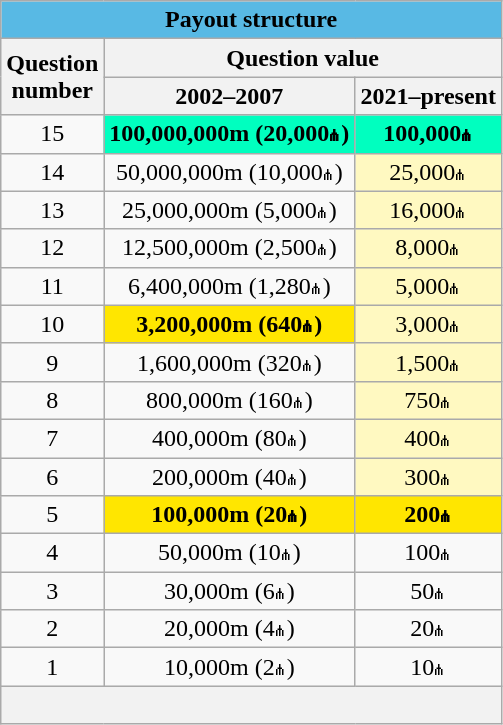<table class="wikitable" style="text-align: center;">
<tr>
<th colspan=3 style="background: #58B9E4">Payout structure</th>
</tr>
<tr>
<th rowspan=2>Question<br>number</th>
<th colspan=2>Question value</th>
</tr>
<tr>
<th>2002–2007</th>
<th>2021–present</th>
</tr>
<tr>
<td>15</td>
<td style="background: #00FFBF"><strong>100,000,000m (20,000₼)</strong></td>
<td style="background: #00FFBF"><strong>100,000₼</strong></td>
</tr>
<tr>
<td>14</td>
<td>50,000,000m (10,000₼)</td>
<td style="background: #FFF9C1">25,000₼</td>
</tr>
<tr>
<td>13</td>
<td>25,000,000m (5,000₼)</td>
<td style="background: #FFF9C1">16,000₼</td>
</tr>
<tr>
<td>12</td>
<td>12,500,000m (2,500₼)</td>
<td style="background: #FFF9C1">8,000₼</td>
</tr>
<tr>
<td>11</td>
<td>6,400,000m (1,280₼)</td>
<td style="background: #FFF9C1">5,000₼</td>
</tr>
<tr>
<td>10</td>
<td style="background: #FFE600"><strong>3,200,000m (640₼)</strong></td>
<td style="background: #FFF9C1">3,000₼</td>
</tr>
<tr>
<td>9</td>
<td>1,600,000m (320₼)</td>
<td style="background: #FFF9C1">1,500₼</td>
</tr>
<tr>
<td>8</td>
<td>800,000m (160₼)</td>
<td style="background: #FFF9C1">750₼</td>
</tr>
<tr>
<td>7</td>
<td>400,000m (80₼)</td>
<td style="background: #FFF9C1">400₼</td>
</tr>
<tr>
<td>6</td>
<td>200,000m (40₼)</td>
<td style="background: #FFF9C1">300₼</td>
</tr>
<tr>
<td>5</td>
<td style="background: #FFE600"><strong>100,000m (20₼)</strong></td>
<td style="background: #FFE600"><strong>200₼</strong></td>
</tr>
<tr>
<td>4</td>
<td>50,000m (10₼)</td>
<td>100₼</td>
</tr>
<tr>
<td>3</td>
<td>30,000m (6₼)</td>
<td>50₼</td>
</tr>
<tr>
<td>2</td>
<td>20,000m (4₼)</td>
<td>20₼</td>
</tr>
<tr>
<td>1</td>
<td>10,000m (2₼)</td>
<td>10₼</td>
</tr>
<tr>
<th colspan=3 style="text-align:left"><br></th>
</tr>
</table>
